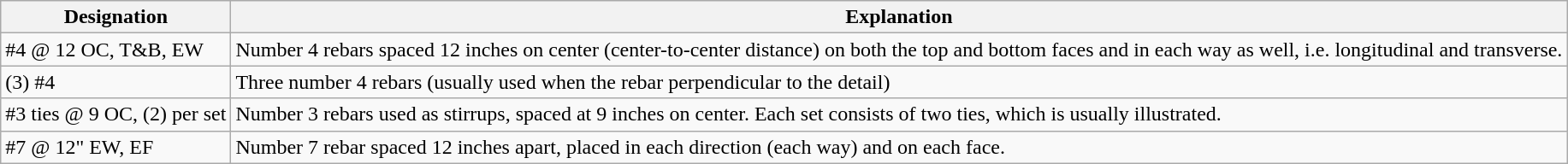<table class="wikitable">
<tr>
<th>Designation</th>
<th>Explanation</th>
</tr>
<tr>
<td>#4 @ 12 OC, T&B, EW</td>
<td>Number 4 rebars spaced 12 inches on center (center-to-center distance) on both the top and bottom faces and in each way as well, i.e. longitudinal and transverse.</td>
</tr>
<tr>
<td>(3) #4</td>
<td>Three number 4 rebars (usually used when the rebar perpendicular to the detail)</td>
</tr>
<tr>
<td>#3 ties @ 9 OC, (2) per set</td>
<td>Number 3 rebars used as stirrups, spaced at 9 inches on center. Each set consists of two ties, which is usually illustrated.</td>
</tr>
<tr>
<td>#7 @ 12" EW, EF</td>
<td>Number 7 rebar spaced 12 inches apart, placed in each direction (each way) and on each face.</td>
</tr>
</table>
